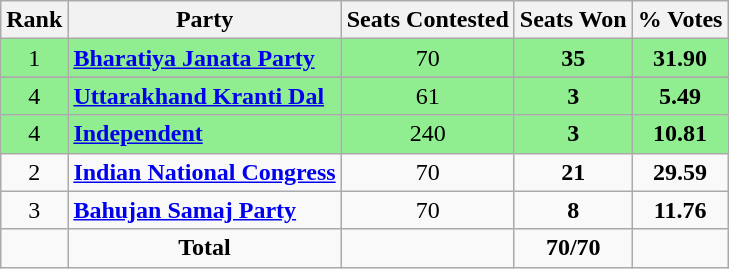<table class="wikitable sortable" style="text-align: center;">
<tr>
<th align="center">Rank</th>
<th align="center">Party</th>
<th align="center">Seats Contested</th>
<th align="center">Seats Won</th>
<th align="center">% Votes</th>
</tr>
<tr style="background: #90EE90;">
<td>1</td>
<td align="left"><strong><a href='#'>Bharatiya Janata Party</a></strong></td>
<td>70</td>
<td><strong>35</strong></td>
<td><strong>31.90</strong></td>
</tr>
<tr>
</tr>
<tr style="background: #90EE90;">
<td>4</td>
<td align="left"><strong><a href='#'>Uttarakhand Kranti Dal</a></strong></td>
<td>61</td>
<td><strong>3</strong></td>
<td><strong>5.49</strong></td>
</tr>
<tr style="background: #90EE90;">
<td>4</td>
<td align="left"><strong><a href='#'>Independent</a></strong></td>
<td>240</td>
<td><strong>3</strong></td>
<td><strong>10.81</strong></td>
</tr>
<tr>
<td>2</td>
<td align="left"><strong><a href='#'>Indian National Congress</a></strong></td>
<td>70</td>
<td><strong>21</strong></td>
<td><strong>29.59</strong></td>
</tr>
<tr>
<td>3</td>
<td align="left"><strong><a href='#'>Bahujan Samaj Party</a></strong></td>
<td>70</td>
<td><strong>8</strong></td>
<td><strong>11.76</strong></td>
</tr>
<tr>
<td></td>
<td align="centre"><strong>Total </strong></td>
<td></td>
<td><strong>70/70</strong></td>
<td><strong> </strong></td>
</tr>
</table>
